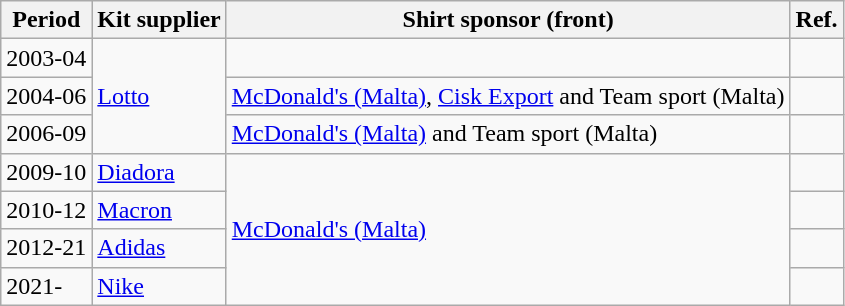<table class="wikitable" style="text-align: left">
<tr>
<th>Period</th>
<th>Kit supplier</th>
<th>Shirt sponsor (front)</th>
<th>Ref.</th>
</tr>
<tr>
<td>2003-04</td>
<td rowspan="3"> <a href='#'>Lotto</a></td>
<td></td>
<td></td>
</tr>
<tr>
<td>2004-06</td>
<td><a href='#'>McDonald's (Malta)</a>, <a href='#'>Cisk Export</a> and Team sport (Malta)</td>
<td></td>
</tr>
<tr>
<td>2006-09</td>
<td><a href='#'>McDonald's (Malta)</a> and Team sport (Malta)</td>
<td></td>
</tr>
<tr>
<td>2009-10</td>
<td> <a href='#'>Diadora</a></td>
<td rowspan="4"><a href='#'>McDonald's (Malta)</a></td>
<td></td>
</tr>
<tr>
<td>2010-12</td>
<td> <a href='#'>Macron</a></td>
<td></td>
</tr>
<tr>
<td>2012-21</td>
<td> <a href='#'>Adidas</a></td>
<td></td>
</tr>
<tr>
<td>2021-</td>
<td> <a href='#'>Nike</a></td>
<td></td>
</tr>
</table>
